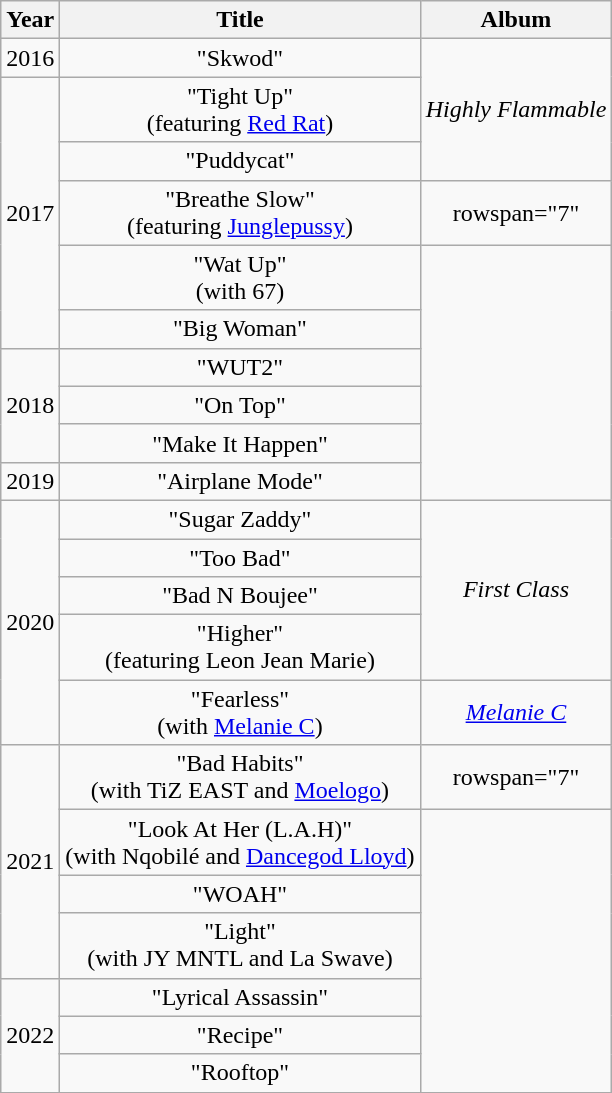<table class="wikitable plainrowheaders" style="text-align:center;">
<tr>
<th>Year</th>
<th>Title</th>
<th>Album</th>
</tr>
<tr>
<td>2016</td>
<td>"Skwod"</td>
<td rowspan="3"><em>Highly Flammable</em></td>
</tr>
<tr>
<td rowspan="5">2017</td>
<td>"Tight Up" <br><span>(featuring <a href='#'>Red Rat</a>)</span></td>
</tr>
<tr>
<td>"Puddycat"</td>
</tr>
<tr>
<td>"Breathe Slow" <br><span>(featuring <a href='#'>Junglepussy</a>)</span></td>
<td>rowspan="7" </td>
</tr>
<tr>
<td>"Wat Up" <br><span>(with 67)</span></td>
</tr>
<tr>
<td>"Big Woman"</td>
</tr>
<tr>
<td rowspan="3">2018</td>
<td>"WUT2"</td>
</tr>
<tr>
<td>"On Top"</td>
</tr>
<tr>
<td>"Make It Happen"</td>
</tr>
<tr>
<td rowspan="1">2019</td>
<td>"Airplane Mode"</td>
</tr>
<tr>
<td rowspan="5">2020</td>
<td>"Sugar Zaddy"</td>
<td rowspan="4"><em>First Class</em></td>
</tr>
<tr>
<td>"Too Bad"</td>
</tr>
<tr>
<td>"Bad N Boujee"</td>
</tr>
<tr>
<td>"Higher" <br><span>(featuring Leon Jean Marie)</span></td>
</tr>
<tr>
<td>"Fearless" <br><span>(with <a href='#'>Melanie C</a>)</span></td>
<td><em><a href='#'>Melanie C</a></em></td>
</tr>
<tr>
<td rowspan="4">2021</td>
<td>"Bad Habits" <br><span>(with TiZ EAST and <a href='#'>Moelogo</a>)</span></td>
<td>rowspan="7" </td>
</tr>
<tr>
<td>"Look At Her (L.A.H)" <br><span>(with Nqobilé and <a href='#'>Dancegod Lloyd</a>)</span></td>
</tr>
<tr>
<td>"WOAH"</td>
</tr>
<tr>
<td>"Light" <br><span>(with JY MNTL and La Swave)</span></td>
</tr>
<tr>
<td rowspan="3">2022</td>
<td>"Lyrical Assassin"</td>
</tr>
<tr>
<td>"Recipe"</td>
</tr>
<tr>
<td>"Rooftop"</td>
</tr>
<tr>
</tr>
</table>
